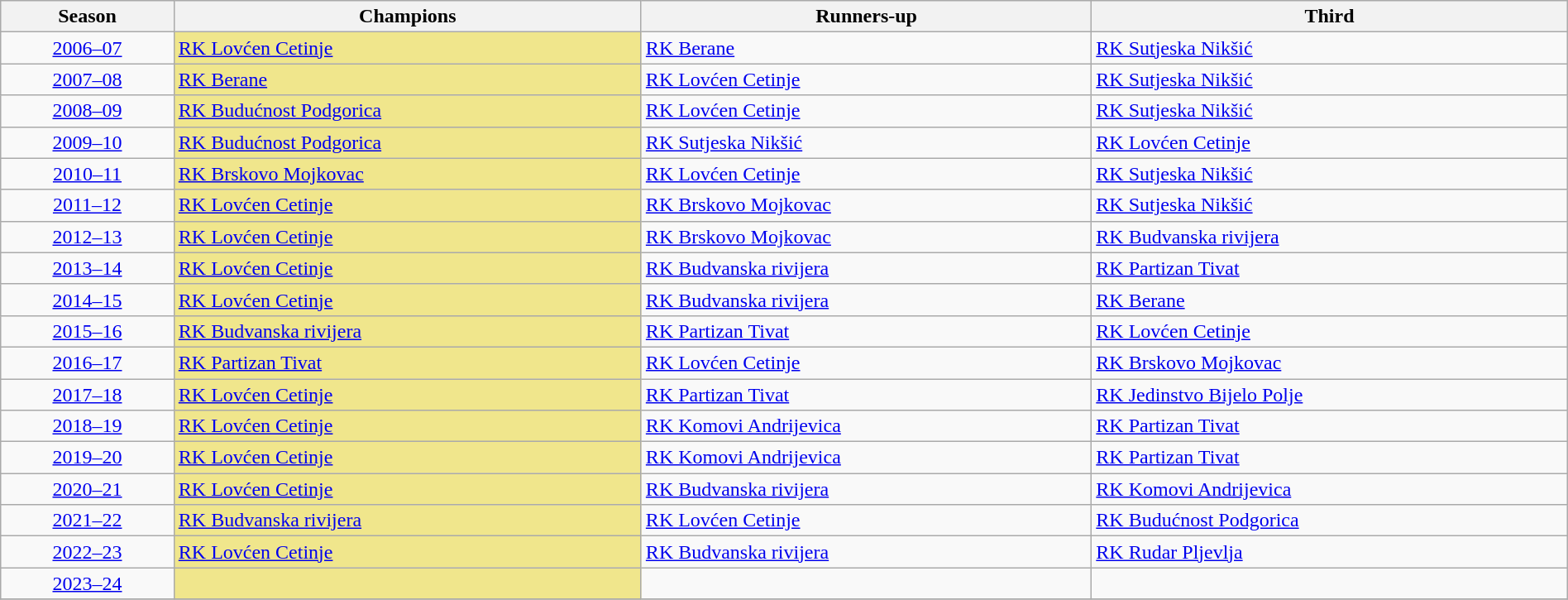<table class="sortable wikitable" width=100%>
<tr>
<th>Season</th>
<th>Champions</th>
<th>Runners-up</th>
<th>Third</th>
</tr>
<tr>
<td align=center><a href='#'>2006–07</a></td>
<td bgcolor=F0E68C><a href='#'>RK Lovćen Cetinje</a></td>
<td><a href='#'>RK Berane</a></td>
<td><a href='#'>RK Sutjeska Nikšić</a></td>
</tr>
<tr>
<td align=center><a href='#'>2007–08</a></td>
<td bgcolor=F0E68C><a href='#'>RK Berane</a></td>
<td><a href='#'>RK Lovćen Cetinje</a></td>
<td><a href='#'>RK Sutjeska Nikšić</a></td>
</tr>
<tr>
<td align=center><a href='#'>2008–09</a></td>
<td bgcolor=F0E68C><a href='#'>RK Budućnost Podgorica</a></td>
<td><a href='#'>RK Lovćen Cetinje</a></td>
<td><a href='#'>RK Sutjeska Nikšić</a></td>
</tr>
<tr>
<td align=center><a href='#'>2009–10</a></td>
<td bgcolor=F0E68C><a href='#'>RK Budućnost Podgorica</a></td>
<td><a href='#'>RK Sutjeska Nikšić</a></td>
<td><a href='#'>RK Lovćen Cetinje</a></td>
</tr>
<tr>
<td align=center><a href='#'>2010–11</a></td>
<td bgcolor=F0E68C><a href='#'>RK Brskovo Mojkovac</a></td>
<td><a href='#'>RK Lovćen Cetinje</a></td>
<td><a href='#'>RK Sutjeska Nikšić</a></td>
</tr>
<tr>
<td align=center><a href='#'>2011–12</a></td>
<td bgcolor=F0E68C><a href='#'>RK Lovćen Cetinje</a></td>
<td><a href='#'>RK Brskovo Mojkovac</a></td>
<td><a href='#'>RK Sutjeska Nikšić</a></td>
</tr>
<tr>
<td align=center><a href='#'>2012–13</a></td>
<td bgcolor=F0E68C><a href='#'>RK Lovćen Cetinje</a></td>
<td><a href='#'>RK Brskovo Mojkovac</a></td>
<td><a href='#'>RK Budvanska rivijera</a></td>
</tr>
<tr>
<td align=center><a href='#'>2013–14</a></td>
<td bgcolor=F0E68C><a href='#'>RK Lovćen Cetinje</a></td>
<td><a href='#'>RK Budvanska rivijera</a></td>
<td><a href='#'>RK Partizan Tivat</a></td>
</tr>
<tr>
<td align=center><a href='#'>2014–15</a></td>
<td bgcolor=F0E68C><a href='#'>RK Lovćen Cetinje</a></td>
<td><a href='#'>RK Budvanska rivijera</a></td>
<td><a href='#'>RK Berane</a></td>
</tr>
<tr>
<td align=center><a href='#'>2015–16</a></td>
<td bgcolor=F0E68C><a href='#'>RK Budvanska rivijera</a></td>
<td><a href='#'>RK Partizan Tivat</a></td>
<td><a href='#'>RK Lovćen Cetinje</a></td>
</tr>
<tr>
<td align=center><a href='#'>2016–17</a></td>
<td bgcolor=F0E68C><a href='#'>RK Partizan Tivat</a></td>
<td><a href='#'>RK Lovćen Cetinje</a></td>
<td><a href='#'>RK Brskovo Mojkovac</a></td>
</tr>
<tr>
<td align=center><a href='#'>2017–18</a></td>
<td bgcolor=F0E68C><a href='#'>RK Lovćen Cetinje</a></td>
<td><a href='#'>RK Partizan Tivat</a></td>
<td><a href='#'>RK Jedinstvo Bijelo Polje</a></td>
</tr>
<tr>
<td align=center><a href='#'>2018–19</a></td>
<td bgcolor=F0E68C><a href='#'>RK Lovćen Cetinje</a></td>
<td><a href='#'>RK Komovi Andrijevica</a></td>
<td><a href='#'>RK Partizan Tivat</a></td>
</tr>
<tr>
<td align=center><a href='#'>2019–20</a></td>
<td bgcolor=F0E68C><a href='#'>RK Lovćen Cetinje</a></td>
<td><a href='#'>RK Komovi Andrijevica</a></td>
<td><a href='#'>RK Partizan Tivat</a></td>
</tr>
<tr>
<td align=center><a href='#'>2020–21</a></td>
<td bgcolor=F0E68C><a href='#'>RK Lovćen Cetinje</a></td>
<td><a href='#'>RK Budvanska rivijera</a></td>
<td><a href='#'>RK Komovi Andrijevica</a></td>
</tr>
<tr>
<td align=center><a href='#'>2021–22</a></td>
<td bgcolor=F0E68C><a href='#'>RK Budvanska rivijera</a></td>
<td><a href='#'>RK Lovćen Cetinje</a></td>
<td><a href='#'>RK Budućnost Podgorica</a></td>
</tr>
<tr>
<td align=center><a href='#'>2022–23</a></td>
<td bgcolor=F0E68C><a href='#'>RK Lovćen Cetinje</a></td>
<td><a href='#'>RK Budvanska rivijera</a></td>
<td><a href='#'>RK Rudar Pljevlja</a></td>
</tr>
<tr>
<td align=center><a href='#'>2023–24</a></td>
<td bgcolor=F0E68C></td>
<td></td>
<td></td>
</tr>
<tr>
</tr>
</table>
